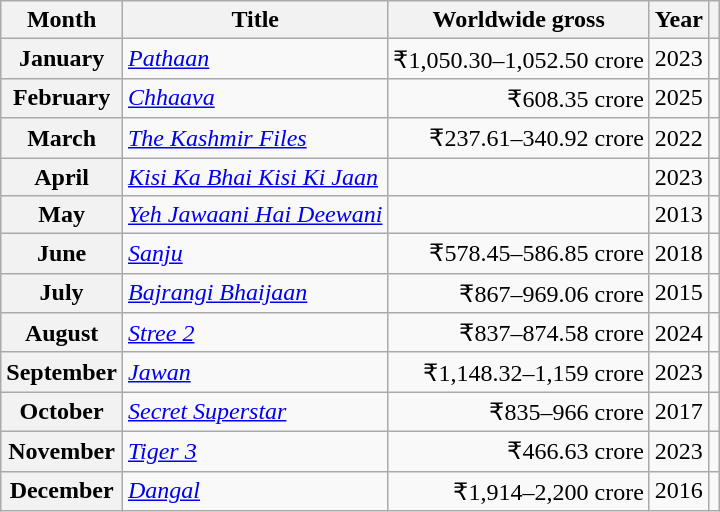<table class="wikitable sortable plainrowheaders">
<tr>
<th scope="col">Month</th>
<th scope="col">Title</th>
<th scope="col">Worldwide gross</th>
<th scope="col">Year</th>
<th scope="col" class="unsortable"></th>
</tr>
<tr>
<th scope="row">January</th>
<td><em><a href='#'>Pathaan</a></em></td>
<td align="right">₹1,050.30–1,052.50 crore</td>
<td align="center">2023</td>
<td align="center"></td>
</tr>
<tr>
<th scope="row">February</th>
<td><em><a href='#'>Chhaava</a></em></td>
<td align="right">₹608.35 crore</td>
<td align="center">2025</td>
<td align="center"></td>
</tr>
<tr>
<th scope="row">March</th>
<td><em><a href='#'>The Kashmir Files</a></em></td>
<td align="right">₹237.61–340.92 crore</td>
<td align="center">2022</td>
<td align="center"></td>
</tr>
<tr>
<th scope="row">April</th>
<td><em><a href='#'>Kisi Ka Bhai Kisi Ki Jaan</a></em></td>
<td align="right"></td>
<td align="center">2023</td>
<td></td>
</tr>
<tr>
<th scope="row">May</th>
<td><em><a href='#'>Yeh Jawaani Hai Deewani</a></em></td>
<td align="right"></td>
<td align="center">2013</td>
<td align="center"></td>
</tr>
<tr>
<th scope="row">June</th>
<td><em><a href='#'>Sanju</a></em></td>
<td align="right">₹578.45–586.85 crore</td>
<td align="center">2018</td>
<td align="center"></td>
</tr>
<tr>
<th scope="row">July</th>
<td><em><a href='#'>Bajrangi Bhaijaan</a></em></td>
<td align="right">₹867–969.06 crore</td>
<td align="center">2015</td>
<td align="center"></td>
</tr>
<tr>
<th scope="row">August</th>
<td><em><a href='#'>Stree 2</a></em></td>
<td align="right">₹837–874.58 crore</td>
<td align="center">2024</td>
<td align="center"></td>
</tr>
<tr>
<th scope="row">September</th>
<td><em><a href='#'>Jawan</a></em></td>
<td align="right">₹1,148.32–1,159 crore</td>
<td align="center">2023</td>
<td align="center"></td>
</tr>
<tr>
<th scope="row">October</th>
<td><em><a href='#'>Secret Superstar</a></em></td>
<td align="right">₹835–966 crore</td>
<td align="center">2017</td>
<td style="text-align:center;"></td>
</tr>
<tr>
<th scope="row">November</th>
<td><em><a href='#'>Tiger 3</a></em></td>
<td align="right">₹466.63 crore</td>
<td align="center">2023</td>
<td align="center"></td>
</tr>
<tr>
<th scope="row">December</th>
<td><em><a href='#'>Dangal</a></em></td>
<td align="right">₹1,914–2,200 crore</td>
<td align="center">2016</td>
<td align="center"></td>
</tr>
</table>
